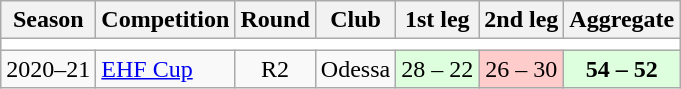<table class="wikitable">
<tr>
<th>Season</th>
<th>Competition</th>
<th>Round</th>
<th>Club</th>
<th>1st leg</th>
<th>2nd leg</th>
<th>Aggregate</th>
</tr>
<tr>
<td colspan="7" bgcolor=white></td>
</tr>
<tr>
<td>2020–21</td>
<td><a href='#'>EHF Cup</a></td>
<td style="text-align:center;">R2</td>
<td> Odessa</td>
<td bgcolor="#ddffdd" style="text-align:center;">28 – 22</td>
<td bgcolor="#ffcccc" style="text-align:center;">26 – 30</td>
<td bgcolor="#ddffdd" style="text-align:center;"><strong>54 – 52</strong></td>
</tr>
</table>
